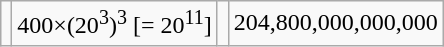<table class=wikitable style="text-align:right;">
<tr>
<td align=left></td>
<td>400×(20<sup>3</sup>)<sup>3</sup> [= 20<sup>11</sup>]</td>
<td></td>
<td>204,800,000,000,000</td>
</tr>
</table>
